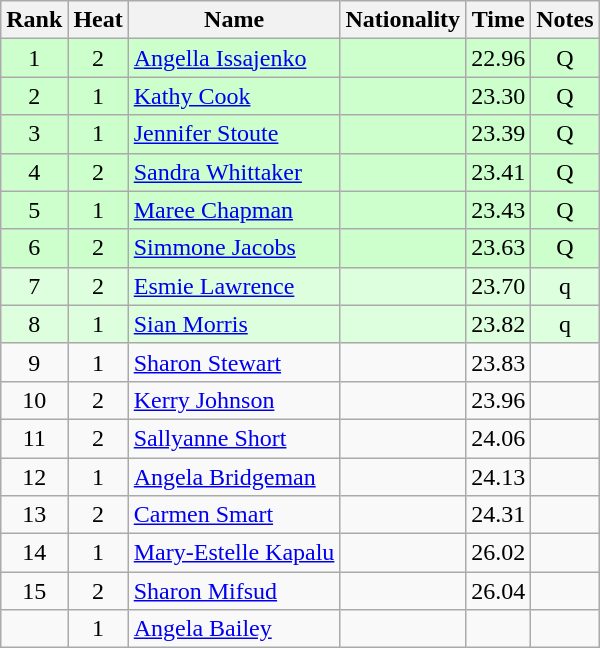<table class="wikitable sortable" style="text-align:center">
<tr>
<th>Rank</th>
<th>Heat</th>
<th>Name</th>
<th>Nationality</th>
<th>Time</th>
<th>Notes</th>
</tr>
<tr bgcolor=ccffcc>
<td>1</td>
<td>2</td>
<td align=left><a href='#'>Angella Issajenko</a></td>
<td align=left></td>
<td>22.96</td>
<td>Q</td>
</tr>
<tr bgcolor=ccffcc>
<td>2</td>
<td>1</td>
<td align=left><a href='#'>Kathy Cook</a></td>
<td align=left></td>
<td>23.30</td>
<td>Q</td>
</tr>
<tr bgcolor=ccffcc>
<td>3</td>
<td>1</td>
<td align=left><a href='#'>Jennifer Stoute</a></td>
<td align=left></td>
<td>23.39</td>
<td>Q</td>
</tr>
<tr bgcolor=ccffcc>
<td>4</td>
<td>2</td>
<td align=left><a href='#'>Sandra Whittaker</a></td>
<td align=left></td>
<td>23.41</td>
<td>Q</td>
</tr>
<tr bgcolor=ccffcc>
<td>5</td>
<td>1</td>
<td align=left><a href='#'>Maree Chapman</a></td>
<td align=left></td>
<td>23.43</td>
<td>Q</td>
</tr>
<tr bgcolor=ccffcc>
<td>6</td>
<td>2</td>
<td align=left><a href='#'>Simmone Jacobs</a></td>
<td align=left></td>
<td>23.63</td>
<td>Q</td>
</tr>
<tr bgcolor=ddffdd>
<td>7</td>
<td>2</td>
<td align=left><a href='#'>Esmie Lawrence</a></td>
<td align=left></td>
<td>23.70</td>
<td>q</td>
</tr>
<tr bgcolor=ddffdd>
<td>8</td>
<td>1</td>
<td align=left><a href='#'>Sian Morris</a></td>
<td align=left></td>
<td>23.82</td>
<td>q</td>
</tr>
<tr>
<td>9</td>
<td>1</td>
<td align=left><a href='#'>Sharon Stewart</a></td>
<td align=left></td>
<td>23.83</td>
<td></td>
</tr>
<tr>
<td>10</td>
<td>2</td>
<td align=left><a href='#'>Kerry Johnson</a></td>
<td align=left></td>
<td>23.96</td>
<td></td>
</tr>
<tr>
<td>11</td>
<td>2</td>
<td align=left><a href='#'>Sallyanne Short</a></td>
<td align=left></td>
<td>24.06</td>
<td></td>
</tr>
<tr>
<td>12</td>
<td>1</td>
<td align=left><a href='#'>Angela Bridgeman</a></td>
<td align=left></td>
<td>24.13</td>
<td></td>
</tr>
<tr>
<td>13</td>
<td>2</td>
<td align=left><a href='#'>Carmen Smart</a></td>
<td align=left></td>
<td>24.31</td>
<td></td>
</tr>
<tr>
<td>14</td>
<td>1</td>
<td align=left><a href='#'>Mary-Estelle Kapalu</a></td>
<td align=left></td>
<td>26.02</td>
<td></td>
</tr>
<tr>
<td>15</td>
<td>2</td>
<td align=left><a href='#'>Sharon Mifsud</a></td>
<td align=left></td>
<td>26.04</td>
<td></td>
</tr>
<tr>
<td></td>
<td>1</td>
<td align=left><a href='#'>Angela Bailey</a></td>
<td align=left></td>
<td></td>
<td></td>
</tr>
</table>
